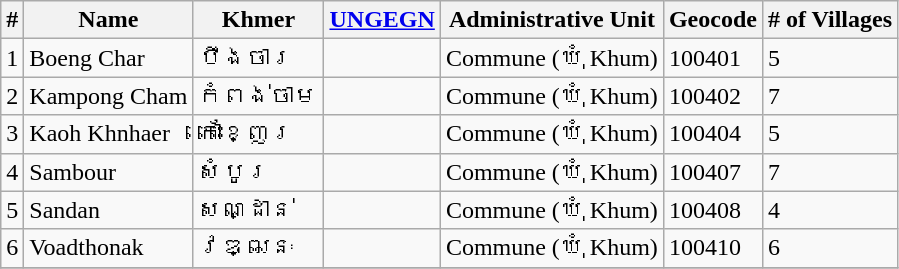<table class="wikitable sortable">
<tr>
<th>#</th>
<th>Name</th>
<th>Khmer</th>
<th><a href='#'>UNGEGN</a></th>
<th>Administrative Unit</th>
<th>Geocode</th>
<th># of Villages</th>
</tr>
<tr>
<td>1</td>
<td>Boeng Char</td>
<td>បឹងចារ</td>
<td></td>
<td>Commune (ឃុំ Khum)</td>
<td>100401</td>
<td>5</td>
</tr>
<tr>
<td>2</td>
<td>Kampong Cham</td>
<td>កំពង់ចាម</td>
<td></td>
<td>Commune (ឃុំ Khum)</td>
<td>100402</td>
<td>7</td>
</tr>
<tr>
<td>3</td>
<td>Kaoh Khnhaer</td>
<td>កោះខ្ញែរ</td>
<td></td>
<td>Commune (ឃុំ Khum)</td>
<td>100404</td>
<td>5</td>
</tr>
<tr>
<td>4</td>
<td>Sambour</td>
<td>សំបូរ</td>
<td></td>
<td>Commune (ឃុំ Khum)</td>
<td>100407</td>
<td>7</td>
</tr>
<tr>
<td>5</td>
<td>Sandan</td>
<td>សណ្ដាន់</td>
<td></td>
<td>Commune (ឃុំ Khum)</td>
<td>100408</td>
<td>4</td>
</tr>
<tr>
<td>6</td>
<td>Voadthonak</td>
<td>វឌ្ឍនៈ</td>
<td></td>
<td>Commune (ឃុំ Khum)</td>
<td>100410</td>
<td>6</td>
</tr>
<tr>
</tr>
</table>
